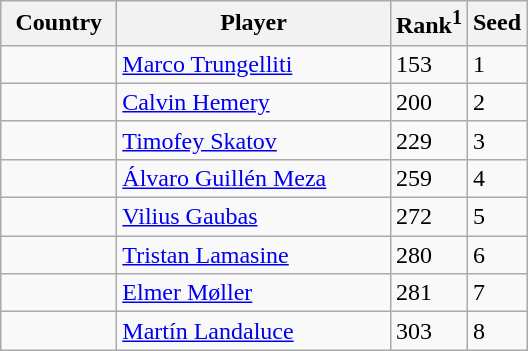<table class="sortable wikitable">
<tr>
<th width="70">Country</th>
<th width="175">Player</th>
<th>Rank<sup>1</sup></th>
<th>Seed</th>
</tr>
<tr>
<td></td>
<td><a href='#'>Marco Trungelliti</a></td>
<td>153</td>
<td>1</td>
</tr>
<tr>
<td></td>
<td><a href='#'>Calvin Hemery</a></td>
<td>200</td>
<td>2</td>
</tr>
<tr>
<td></td>
<td><a href='#'>Timofey Skatov</a></td>
<td>229</td>
<td>3</td>
</tr>
<tr>
<td></td>
<td><a href='#'>Álvaro Guillén Meza</a></td>
<td>259</td>
<td>4</td>
</tr>
<tr>
<td></td>
<td><a href='#'>Vilius Gaubas</a></td>
<td>272</td>
<td>5</td>
</tr>
<tr>
<td></td>
<td><a href='#'>Tristan Lamasine</a></td>
<td>280</td>
<td>6</td>
</tr>
<tr>
<td></td>
<td><a href='#'>Elmer Møller</a></td>
<td>281</td>
<td>7</td>
</tr>
<tr>
<td></td>
<td><a href='#'>Martín Landaluce</a></td>
<td>303</td>
<td>8</td>
</tr>
</table>
